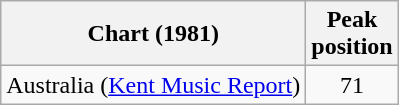<table class="wikitable">
<tr>
<th>Chart (1981)</th>
<th>Peak<br>position</th>
</tr>
<tr>
<td>Australia (<a href='#'>Kent Music Report</a>)</td>
<td style="text-align:center;">71</td>
</tr>
</table>
